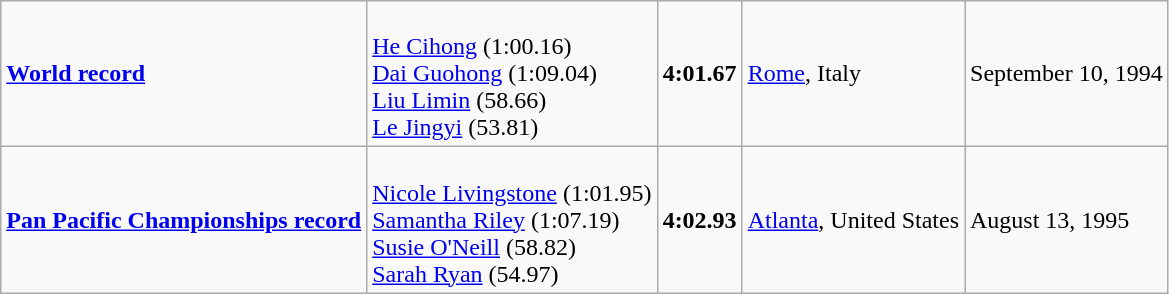<table class="wikitable">
<tr>
<td><strong><a href='#'>World record</a></strong></td>
<td><br><a href='#'>He Cihong</a> (1:00.16) <br><a href='#'>Dai Guohong</a> (1:09.04)<br><a href='#'>Liu Limin</a> (58.66)<br><a href='#'>Le Jingyi</a> (53.81)</td>
<td><strong>4:01.67</strong></td>
<td><a href='#'>Rome</a>, Italy</td>
<td>September 10, 1994</td>
</tr>
<tr>
<td><strong><a href='#'>Pan Pacific Championships record</a></strong></td>
<td><br><a href='#'>Nicole Livingstone</a> (1:01.95)<br><a href='#'>Samantha Riley</a> (1:07.19)<br><a href='#'>Susie O'Neill</a> (58.82)<br><a href='#'>Sarah Ryan</a> (54.97)</td>
<td><strong>4:02.93</strong></td>
<td><a href='#'>Atlanta</a>, United States</td>
<td>August 13, 1995</td>
</tr>
</table>
